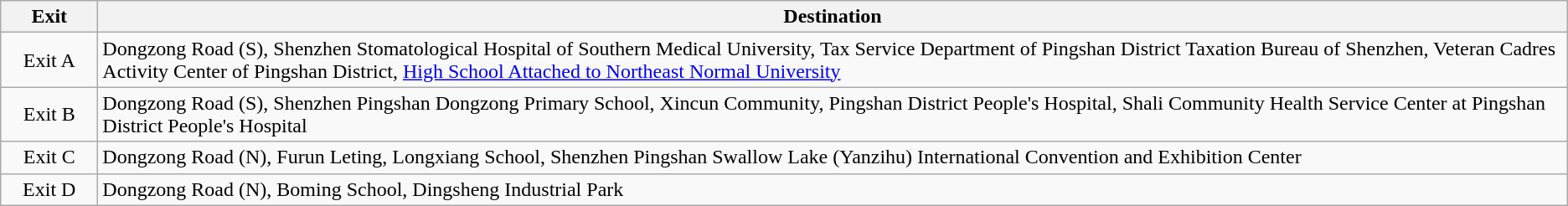<table class="wikitable">
<tr>
<th style="width:70px">Exit</th>
<th>Destination</th>
</tr>
<tr>
<td align=center>Exit A</td>
<td>Dongzong Road (S), Shenzhen Stomatological Hospital of Southern Medical University, Tax Service Department of Pingshan District Taxation Bureau of Shenzhen, Veteran Cadres Activity Center of Pingshan District, <a href='#'>High School Attached to Northeast Normal University</a></td>
</tr>
<tr>
<td align=center>Exit B</td>
<td>Dongzong Road (S), Shenzhen Pingshan Dongzong Primary School, Xincun Community, Pingshan District People's Hospital, Shali Community Health Service Center at Pingshan District People's Hospital</td>
</tr>
<tr>
<td align=center>Exit C</td>
<td>Dongzong Road (N), Furun Leting, Longxiang School, Shenzhen Pingshan Swallow Lake (Yanzihu) International Convention and Exhibition Center</td>
</tr>
<tr>
<td align=center>Exit D</td>
<td>Dongzong Road (N), Boming School, Dingsheng Industrial Park</td>
</tr>
</table>
